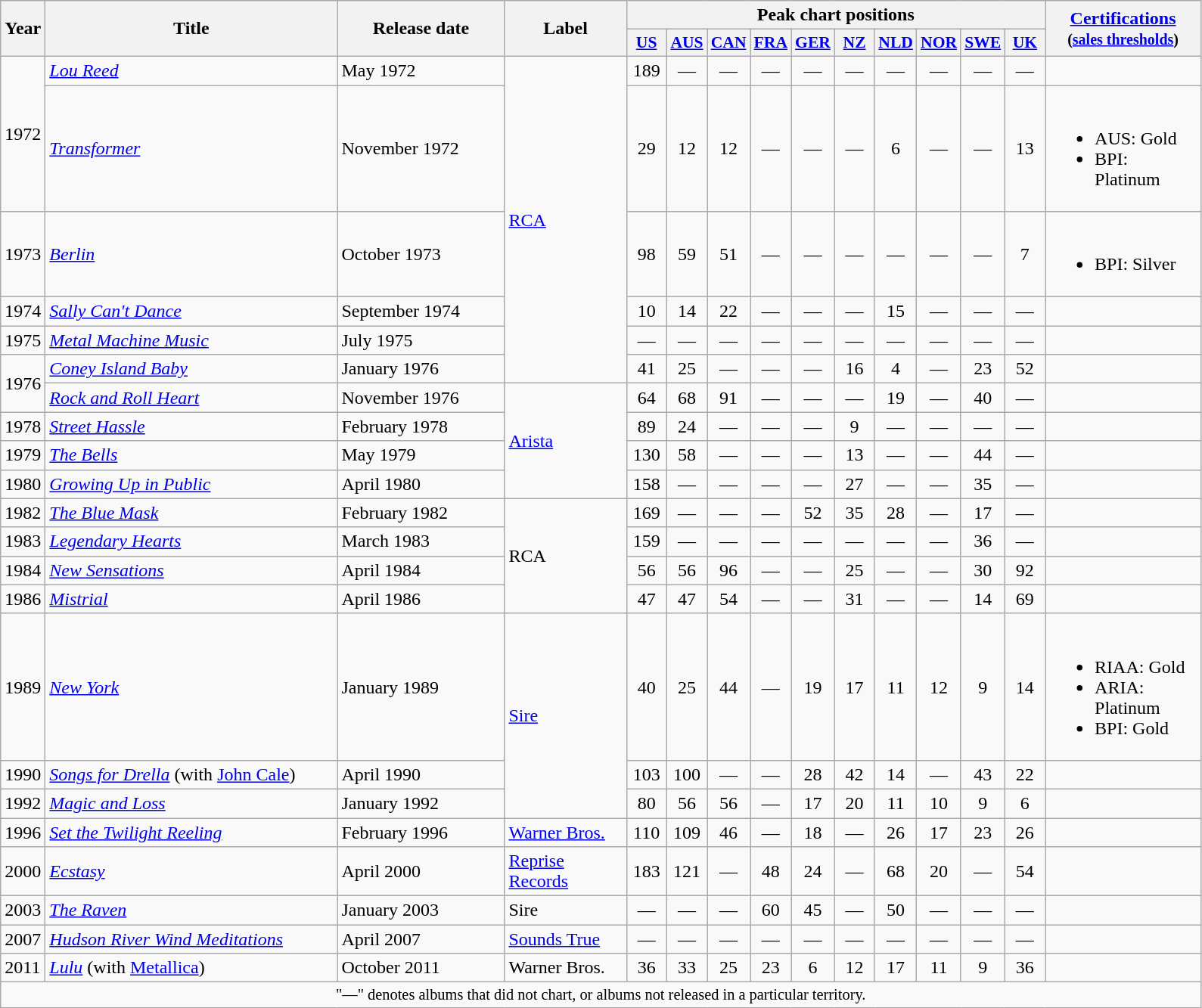<table class="wikitable" style="text-align:center;">
<tr>
<th rowspan="2">Year</th>
<th rowspan="2" width="250">Title</th>
<th rowspan="2" width="140">Release date</th>
<th rowspan="2" width="100">Label</th>
<th colspan="10" width="100">Peak chart positions</th>
<th rowspan="2" width="130"><a href='#'>Certifications</a><br><small>(<a href='#'>sales thresholds</a>)</small></th>
</tr>
<tr>
<th style="width:2em;font-size:90%;"><a href='#'>US</a><br></th>
<th style="width:2em;font-size:90%;"><a href='#'>AUS</a><br></th>
<th style="width:2em;font-size:90%;"><a href='#'>CAN</a><br></th>
<th style="width:2em;font-size:90%;"><a href='#'>FRA</a><br></th>
<th style="width:2em;font-size:90%;"><a href='#'>GER</a><br></th>
<th style="width:2em;font-size:90%;"><a href='#'>NZ</a><br></th>
<th style="width:2em;font-size:90%;"><a href='#'>NLD</a><br></th>
<th style="width:2em;font-size:90%;"><a href='#'>NOR</a><br></th>
<th style="width:2em;font-size:90%;"><a href='#'>SWE</a><br></th>
<th style="width:2em;font-size:90%;"><a href='#'>UK</a><br></th>
</tr>
<tr>
<td rowspan="2" align="left">1972</td>
<td align="left"><em><a href='#'>Lou Reed</a></em></td>
<td align="left">May 1972</td>
<td rowspan="6" align="left"><a href='#'>RCA</a></td>
<td>189</td>
<td>—</td>
<td>—</td>
<td>—</td>
<td>—</td>
<td>—</td>
<td>—</td>
<td>—</td>
<td>—</td>
<td>—</td>
<td align="left"></td>
</tr>
<tr>
<td align="left"><em><a href='#'>Transformer</a></em></td>
<td align="left">November 1972</td>
<td>29</td>
<td>12</td>
<td>12</td>
<td>—</td>
<td>—</td>
<td>—</td>
<td>6</td>
<td>—</td>
<td>—</td>
<td>13</td>
<td align="left"><br><ul><li>AUS: Gold</li><li>BPI: Platinum</li></ul></td>
</tr>
<tr>
<td align="left">1973</td>
<td align="left"><em><a href='#'>Berlin</a></em></td>
<td align="left">October 1973</td>
<td>98</td>
<td>59</td>
<td>51</td>
<td>—</td>
<td>—</td>
<td>—</td>
<td>—</td>
<td>—</td>
<td>—</td>
<td>7</td>
<td align="left"><br><ul><li>BPI: Silver</li></ul></td>
</tr>
<tr>
<td align="left">1974</td>
<td align="left"><em><a href='#'>Sally Can't Dance</a></em></td>
<td align="left">September 1974</td>
<td>10</td>
<td>14</td>
<td>22</td>
<td>—</td>
<td>—</td>
<td>—</td>
<td>15</td>
<td>—</td>
<td>—</td>
<td>—</td>
<td align="left"></td>
</tr>
<tr>
<td rowspan="1" align="left">1975</td>
<td align="left"><em><a href='#'>Metal Machine Music</a></em></td>
<td align="left">July 1975</td>
<td>—</td>
<td>—</td>
<td>—</td>
<td>—</td>
<td>—</td>
<td>—</td>
<td>—</td>
<td>—</td>
<td>—</td>
<td>—</td>
<td align="left"></td>
</tr>
<tr>
<td rowspan="2" align="left">1976</td>
<td align="left"><em><a href='#'>Coney Island Baby</a></em></td>
<td align="left">January 1976</td>
<td>41</td>
<td>25</td>
<td>—</td>
<td>—</td>
<td>—</td>
<td>16</td>
<td>4</td>
<td>—</td>
<td>23</td>
<td>52</td>
<td align="left"></td>
</tr>
<tr>
<td align="left"><em><a href='#'>Rock and Roll Heart</a></em></td>
<td align="left">November 1976</td>
<td rowspan="4" align="left"><a href='#'>Arista</a></td>
<td>64</td>
<td>68</td>
<td>91</td>
<td>—</td>
<td>—</td>
<td>—</td>
<td>19</td>
<td>—</td>
<td>40</td>
<td>—</td>
<td align="left"></td>
</tr>
<tr>
<td align="left">1978</td>
<td align="left"><em><a href='#'>Street Hassle</a></em></td>
<td align="left">February 1978</td>
<td>89</td>
<td>24</td>
<td>—</td>
<td>—</td>
<td>—</td>
<td>9</td>
<td>—</td>
<td>—</td>
<td>—</td>
<td>—</td>
<td align="left"></td>
</tr>
<tr>
<td align="left">1979</td>
<td align="left"><em><a href='#'>The Bells</a></em></td>
<td align="left">May 1979</td>
<td>130</td>
<td>58</td>
<td>—</td>
<td>—</td>
<td>—</td>
<td>13</td>
<td>—</td>
<td>—</td>
<td>44</td>
<td>—</td>
<td align="left"></td>
</tr>
<tr>
<td align="left">1980</td>
<td align="left"><em><a href='#'>Growing Up in Public</a></em></td>
<td align="left">April 1980</td>
<td>158</td>
<td>—</td>
<td>—</td>
<td>—</td>
<td>—</td>
<td>27</td>
<td>—</td>
<td>—</td>
<td>35</td>
<td>—</td>
<td align="left"></td>
</tr>
<tr>
<td align="left">1982</td>
<td align="left"><em><a href='#'>The Blue Mask</a></em></td>
<td align="left">February 1982</td>
<td rowspan="4" align="left">RCA</td>
<td>169</td>
<td>—</td>
<td>—</td>
<td>—</td>
<td>52</td>
<td>35</td>
<td>28</td>
<td>—</td>
<td>17</td>
<td>—</td>
<td align="left"></td>
</tr>
<tr>
<td align="left">1983</td>
<td align="left"><em><a href='#'>Legendary Hearts</a></em></td>
<td align="left">March 1983</td>
<td>159</td>
<td>—</td>
<td>—</td>
<td>—</td>
<td>—</td>
<td>—</td>
<td>—</td>
<td>—</td>
<td>36</td>
<td>—</td>
<td align="left"></td>
</tr>
<tr>
<td align="left">1984</td>
<td align="left"><em><a href='#'>New Sensations</a></em></td>
<td align="left">April 1984</td>
<td>56</td>
<td>56</td>
<td>96</td>
<td>—</td>
<td>—</td>
<td>25</td>
<td>—</td>
<td>—</td>
<td>30</td>
<td>92</td>
<td align="left"></td>
</tr>
<tr>
<td align="left">1986</td>
<td align="left"><em><a href='#'>Mistrial</a></em></td>
<td align="left">April 1986</td>
<td>47</td>
<td>47</td>
<td>54</td>
<td>—</td>
<td>—</td>
<td>31</td>
<td>—</td>
<td>—</td>
<td>14</td>
<td>69</td>
<td align="left"></td>
</tr>
<tr>
<td align="left">1989</td>
<td align="left"><em><a href='#'>New York</a></em></td>
<td align="left">January 1989</td>
<td rowspan="3" align="left"><a href='#'>Sire</a></td>
<td>40</td>
<td>25</td>
<td>44</td>
<td>—</td>
<td>19</td>
<td>17</td>
<td>11</td>
<td>12</td>
<td>9</td>
<td>14</td>
<td align="left"><br><ul><li>RIAA: Gold</li><li>ARIA: Platinum</li><li>BPI: Gold</li></ul></td>
</tr>
<tr>
<td align="left">1990</td>
<td align="left"><em><a href='#'>Songs for Drella</a></em> (with <a href='#'>John Cale</a>)</td>
<td align="left">April 1990</td>
<td>103</td>
<td>100</td>
<td>—</td>
<td>—</td>
<td>28</td>
<td>42</td>
<td>14</td>
<td>—</td>
<td>43</td>
<td>22</td>
<td align="left"></td>
</tr>
<tr>
<td align="left">1992</td>
<td align="left"><em><a href='#'>Magic and Loss</a></em></td>
<td align="left">January 1992</td>
<td>80</td>
<td>56</td>
<td>56</td>
<td>—</td>
<td>17</td>
<td>20</td>
<td>11</td>
<td>10</td>
<td>9</td>
<td>6</td>
<td align="left"></td>
</tr>
<tr>
<td align="left">1996</td>
<td align="left"><em><a href='#'>Set the Twilight Reeling</a></em></td>
<td align="left">February 1996</td>
<td rowspan="1" align="left"><a href='#'>Warner Bros.</a></td>
<td>110</td>
<td>109</td>
<td>46</td>
<td>—</td>
<td>18</td>
<td>—</td>
<td>26</td>
<td>17</td>
<td>23</td>
<td>26</td>
<td align="left"></td>
</tr>
<tr>
<td align="left">2000</td>
<td align="left"><em><a href='#'>Ecstasy</a></em></td>
<td align="left">April 2000</td>
<td rowspan="1" align="left"><a href='#'>Reprise Records</a></td>
<td>183</td>
<td>121</td>
<td>—</td>
<td>48</td>
<td>24</td>
<td>—</td>
<td>68</td>
<td>20</td>
<td>—</td>
<td>54</td>
<td align="left"></td>
</tr>
<tr>
<td align="left">2003</td>
<td align="left"><em><a href='#'>The Raven</a></em></td>
<td align="left">January 2003</td>
<td rowspan="1" align="left">Sire</td>
<td>—</td>
<td>—</td>
<td>—</td>
<td>60</td>
<td>45</td>
<td>—</td>
<td>50</td>
<td>—</td>
<td>—</td>
<td>—</td>
<td align="left"></td>
</tr>
<tr>
<td align="left">2007</td>
<td align="left"><em><a href='#'>Hudson River Wind Meditations</a></em></td>
<td align="left">April 2007</td>
<td align="left"><a href='#'>Sounds True</a></td>
<td>—</td>
<td>—</td>
<td>—</td>
<td>—</td>
<td>—</td>
<td>—</td>
<td>—</td>
<td>—</td>
<td>—</td>
<td>—</td>
<td align="left"></td>
</tr>
<tr>
<td align="left">2011</td>
<td align="left"><em><a href='#'>Lulu</a></em> (with <a href='#'>Metallica</a>)</td>
<td align="left">October 2011</td>
<td align="left">Warner Bros.</td>
<td>36</td>
<td>33</td>
<td>25</td>
<td>23</td>
<td>6</td>
<td>12</td>
<td>17</td>
<td>11</td>
<td>9</td>
<td 36>36</td>
</tr>
<tr>
<td colspan="15" style="font-size: 85%">"—" denotes albums that did not chart, or albums not released in a particular territory.</td>
</tr>
</table>
